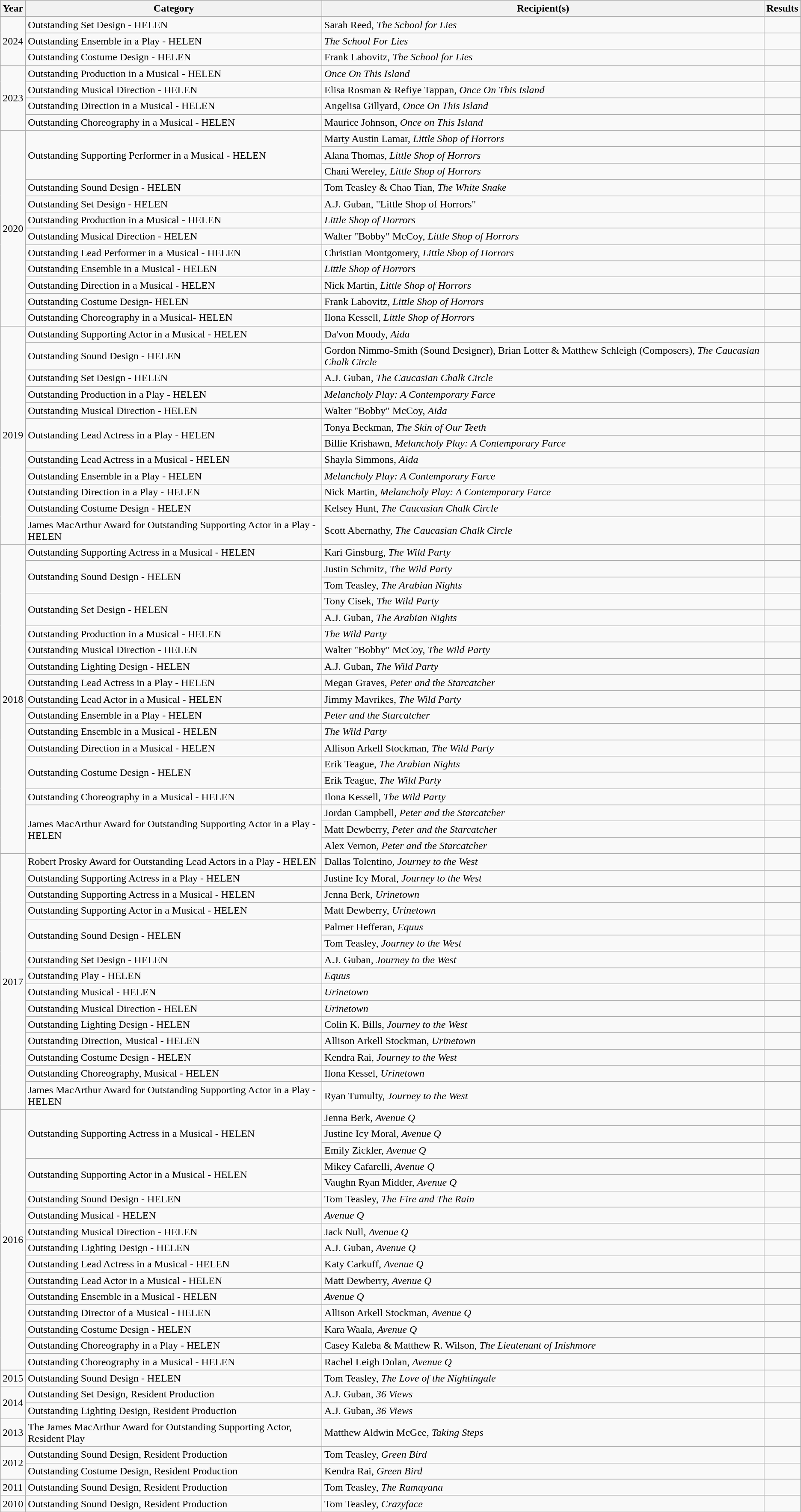<table class="wikitable">
<tr>
<th>Year</th>
<th>Category</th>
<th>Recipient(s)</th>
<th>Results</th>
</tr>
<tr>
<td rowspan= 3>2024</td>
<td>Outstanding Set Design - HELEN</td>
<td>Sarah Reed,  <em>The School for Lies</em></td>
<td></td>
</tr>
<tr>
<td>Outstanding Ensemble in a Play - HELEN</td>
<td><em>The School For Lies</em></td>
<td></td>
</tr>
<tr>
<td>Outstanding Costume Design - HELEN</td>
<td>Frank Labovitz, <em>The School for Lies</em></td>
<td></td>
</tr>
<tr>
<td rowspan=4>2023</td>
<td>Outstanding Production in a Musical - HELEN</td>
<td><em>Once On This Island</em></td>
<td></td>
</tr>
<tr>
<td>Outstanding Musical Direction - HELEN</td>
<td>Elisa Rosman & Refiye Tappan, <em>Once On This Island</em></td>
<td></td>
</tr>
<tr>
<td>Outstanding Direction in a Musical - HELEN</td>
<td>Angelisa Gillyard, <em>Once On This Island</em></td>
<td></td>
</tr>
<tr>
<td>Outstanding Choreography in a Musical - HELEN</td>
<td>Maurice Johnson, <em>Once on This Island</em></td>
<td></td>
</tr>
<tr>
<td rowspan=12>2020</td>
<td rowspan = 3>Outstanding Supporting Performer in a Musical - HELEN</td>
<td>Marty Austin Lamar, <em>Little Shop of Horrors</em></td>
<td></td>
</tr>
<tr>
<td>Alana Thomas, <em>Little Shop of Horrors</em></td>
<td></td>
</tr>
<tr>
<td>Chani Wereley, <em>Little Shop of Horrors</em></td>
<td></td>
</tr>
<tr>
<td>Outstanding Sound Design - HELEN</td>
<td>Tom Teasley & Chao Tian, <em>The White Snake</em></td>
<td></td>
</tr>
<tr>
<td>Outstanding Set Design - HELEN</td>
<td>A.J. Guban, "Little Shop of Horrors"</td>
<td></td>
</tr>
<tr>
<td>Outstanding Production in a Musical - HELEN</td>
<td><em>Little Shop of Horrors</em></td>
<td></td>
</tr>
<tr>
<td>Outstanding Musical Direction - HELEN</td>
<td>Walter "Bobby" McCoy, <em>Little Shop of Horrors</em></td>
<td></td>
</tr>
<tr>
<td>Outstanding Lead Performer in a Musical - HELEN</td>
<td>Christian Montgomery, <em>Little Shop of Horrors</em></td>
<td></td>
</tr>
<tr>
<td>Outstanding Ensemble in a Musical - HELEN</td>
<td><em>Little Shop of Horrors</em></td>
<td></td>
</tr>
<tr>
<td>Outstanding Direction in a Musical - HELEN</td>
<td>Nick Martin, <em>Little Shop of Horrors</em></td>
<td></td>
</tr>
<tr>
<td>Outstanding Costume Design- HELEN</td>
<td>Frank Labovitz, <em>Little Shop of Horrors</em></td>
<td></td>
</tr>
<tr>
<td>Outstanding Choreography in a Musical- HELEN</td>
<td>Ilona Kessell, <em>Little Shop of Horrors</em></td>
<td></td>
</tr>
<tr>
<td rowspan=12>2019</td>
<td>Outstanding Supporting Actor in a Musical - HELEN</td>
<td>Da'von Moody, <em>Aida</em></td>
<td></td>
</tr>
<tr>
<td>Outstanding Sound Design - HELEN</td>
<td>Gordon Nimmo-Smith (Sound Designer), Brian Lotter & Matthew Schleigh (Composers), <em>The Caucasian Chalk Circle</em></td>
<td></td>
</tr>
<tr>
<td>Outstanding Set Design - HELEN</td>
<td>A.J. Guban, <em>The Caucasian Chalk Circle</em></td>
<td></td>
</tr>
<tr>
<td>Outstanding Production in a Play - HELEN</td>
<td><em>Melancholy Play: A Contemporary Farce</em></td>
<td></td>
</tr>
<tr>
<td>Outstanding Musical Direction - HELEN</td>
<td>Walter "Bobby" McCoy, <em>Aida</em></td>
<td></td>
</tr>
<tr>
<td rowspan =2>Outstanding Lead Actress in a Play - HELEN</td>
<td>Tonya Beckman, <em>The Skin of Our Teeth</em></td>
<td></td>
</tr>
<tr>
<td>Billie Krishawn, <em>Melancholy Play: A Contemporary Farce</em></td>
<td></td>
</tr>
<tr>
<td>Outstanding Lead Actress in a Musical - HELEN</td>
<td>Shayla Simmons, <em>Aida</em></td>
<td></td>
</tr>
<tr>
<td>Outstanding Ensemble in a Play - HELEN</td>
<td><em>Melancholy Play: A Contemporary Farce</em></td>
<td></td>
</tr>
<tr>
<td>Outstanding Direction in a Play - HELEN</td>
<td>Nick Martin, <em>Melancholy Play: A Contemporary Farce</em></td>
<td></td>
</tr>
<tr>
<td>Outstanding Costume Design - HELEN</td>
<td>Kelsey Hunt, <em>The Caucasian Chalk Circle</em></td>
<td></td>
</tr>
<tr>
<td>James MacArthur Award for Outstanding Supporting Actor in a Play - HELEN</td>
<td>Scott Abernathy, <em>The Caucasian Chalk Circle</em></td>
<td></td>
</tr>
<tr>
<td rowspan=19>2018</td>
<td>Outstanding Supporting Actress in a Musical - HELEN</td>
<td>Kari Ginsburg, <em>The Wild Party</em></td>
<td></td>
</tr>
<tr>
<td rowspan=2>Outstanding Sound Design - HELEN</td>
<td>Justin Schmitz, <em>The Wild Party</em></td>
<td></td>
</tr>
<tr>
<td>Tom Teasley, <em>The Arabian Nights</em></td>
<td></td>
</tr>
<tr>
<td rowspan=2>Outstanding Set Design - HELEN</td>
<td>Tony Cisek, <em>The Wild Party</em></td>
<td></td>
</tr>
<tr>
<td>A.J. Guban, <em>The Arabian Nights</em></td>
<td></td>
</tr>
<tr>
<td>Outstanding Production in a Musical - HELEN</td>
<td><em>The Wild Party</em></td>
<td></td>
</tr>
<tr>
<td>Outstanding Musical Direction - HELEN</td>
<td>Walter "Bobby" McCoy, <em>The Wild Party</em></td>
<td></td>
</tr>
<tr>
<td>Outstanding Lighting Design - HELEN</td>
<td>A.J. Guban, <em>The Wild Party</em></td>
<td></td>
</tr>
<tr>
<td>Outstanding Lead Actress in a Play - HELEN</td>
<td>Megan Graves, <em>Peter and the Starcatcher</em></td>
<td></td>
</tr>
<tr>
<td>Outstanding Lead Actor in a Musical - HELEN</td>
<td>Jimmy Mavrikes, <em>The Wild Party</em></td>
<td></td>
</tr>
<tr>
<td>Outstanding Ensemble in a Play - HELEN</td>
<td><em>Peter and the Starcatcher</em></td>
<td></td>
</tr>
<tr>
<td>Outstanding Ensemble in a Musical - HELEN</td>
<td><em>The Wild Party</em></td>
<td></td>
</tr>
<tr>
<td>Outstanding Direction in a Musical - HELEN</td>
<td>Allison Arkell Stockman, <em>The Wild Party</em></td>
<td></td>
</tr>
<tr>
<td rowspan=2>Outstanding Costume Design - HELEN</td>
<td>Erik Teague, <em>The Arabian Nights</em></td>
<td></td>
</tr>
<tr>
<td>Erik Teague, <em>The Wild Party</em></td>
<td></td>
</tr>
<tr>
<td>Outstanding Choreography in a Musical - HELEN</td>
<td>Ilona Kessell, <em>The Wild Party</em></td>
<td></td>
</tr>
<tr>
<td rowspan=3>James MacArthur Award for Outstanding Supporting Actor in a Play - HELEN</td>
<td>Jordan Campbell, <em>Peter and the Starcatcher</em></td>
<td></td>
</tr>
<tr>
<td>Matt Dewberry, <em>Peter and the Starcatcher</em></td>
<td></td>
</tr>
<tr>
<td>Alex Vernon, <em>Peter and the Starcatcher</em></td>
<td></td>
</tr>
<tr>
<td rowspan=15>2017</td>
<td>Robert Prosky Award for Outstanding Lead Actors in a Play - HELEN</td>
<td>Dallas Tolentino, <em>Journey to the West</em></td>
<td></td>
</tr>
<tr>
<td>Outstanding Supporting Actress in a Play - HELEN</td>
<td>Justine Icy Moral, <em>Journey to the West</em></td>
<td></td>
</tr>
<tr>
<td>Outstanding Supporting Actress in a Musical - HELEN</td>
<td>Jenna Berk, <em>Urinetown</em></td>
<td></td>
</tr>
<tr>
<td>Outstanding Supporting Actor in a Musical - HELEN</td>
<td>Matt Dewberry, <em>Urinetown</em></td>
<td></td>
</tr>
<tr>
<td rowspan=2>Outstanding Sound Design - HELEN</td>
<td>Palmer Hefferan, <em>Equus</em></td>
<td></td>
</tr>
<tr>
<td>Tom Teasley, <em>Journey to the West</em></td>
<td></td>
</tr>
<tr>
<td>Outstanding Set Design - HELEN</td>
<td>A.J. Guban, <em>Journey to the West</em></td>
<td></td>
</tr>
<tr>
<td>Outstanding Play - HELEN</td>
<td><em>Equus</em></td>
<td></td>
</tr>
<tr>
<td>Outstanding Musical - HELEN</td>
<td><em>Urinetown</em></td>
<td></td>
</tr>
<tr>
<td>Outstanding Musical Direction - HELEN</td>
<td><em>Urinetown</em></td>
<td></td>
</tr>
<tr>
<td>Outstanding Lighting Design - HELEN</td>
<td>Colin K. Bills, <em>Journey to the West</em></td>
<td></td>
</tr>
<tr>
<td>Outstanding Direction, Musical - HELEN</td>
<td>Allison Arkell Stockman, <em>Urinetown</em></td>
<td></td>
</tr>
<tr>
<td>Outstanding Costume Design - HELEN</td>
<td>Kendra Rai, <em>Journey to the West</em></td>
<td></td>
</tr>
<tr>
<td>Outstanding Choreography, Musical - HELEN</td>
<td>Ilona Kessel, <em>Urinetown</em></td>
<td></td>
</tr>
<tr>
<td>James MacArthur Award for Outstanding Supporting Actor in a Play - HELEN</td>
<td>Ryan Tumulty, <em>Journey to the West</em></td>
<td></td>
</tr>
<tr>
<td rowspan = 16>2016</td>
<td rowspan = 3>Outstanding Supporting Actress in a Musical - HELEN</td>
<td>Jenna Berk, <em>Avenue Q</em></td>
<td></td>
</tr>
<tr>
<td>Justine Icy Moral, <em>Avenue Q</em></td>
<td></td>
</tr>
<tr>
<td>Emily Zickler, <em>Avenue Q</em></td>
<td></td>
</tr>
<tr>
<td rowspan=2>Outstanding Supporting Actor in a Musical - HELEN</td>
<td>Mikey Cafarelli, <em>Avenue Q</em></td>
<td></td>
</tr>
<tr>
<td>Vaughn Ryan Midder, <em>Avenue Q</em></td>
<td></td>
</tr>
<tr>
<td>Outstanding Sound Design - HELEN</td>
<td>Tom Teasley, <em>The Fire and The Rain</em></td>
<td></td>
</tr>
<tr>
<td>Outstanding Musical - HELEN</td>
<td><em>Avenue Q</em></td>
<td></td>
</tr>
<tr>
<td>Outstanding Musical Direction - HELEN</td>
<td>Jack Null, <em>Avenue Q</em></td>
<td></td>
</tr>
<tr>
<td>Outstanding Lighting Design - HELEN</td>
<td>A.J. Guban, <em>Avenue Q</em></td>
<td></td>
</tr>
<tr>
<td>Outstanding Lead Actress in a Musical - HELEN</td>
<td>Katy Carkuff, <em>Avenue Q</em></td>
<td></td>
</tr>
<tr>
<td>Outstanding Lead Actor in a Musical - HELEN</td>
<td>Matt Dewberry, <em>Avenue Q</em></td>
<td></td>
</tr>
<tr>
<td>Outstanding Ensemble in a Musical - HELEN</td>
<td><em>Avenue Q</em></td>
<td></td>
</tr>
<tr>
<td>Outstanding Director of a Musical - HELEN</td>
<td>Allison Arkell Stockman, <em>Avenue Q</em></td>
<td></td>
</tr>
<tr>
<td>Outstanding Costume Design - HELEN</td>
<td>Kara Waala, <em>Avenue Q</em></td>
<td></td>
</tr>
<tr>
<td>Outstanding Choreography in a Play - HELEN</td>
<td>Casey Kaleba & Matthew R. Wilson, <em>The Lieutenant of Inishmore</em></td>
<td></td>
</tr>
<tr>
<td>Outstanding Choreography in a Musical - HELEN</td>
<td>Rachel Leigh Dolan, <em>Avenue Q</em></td>
<td></td>
</tr>
<tr>
<td>2015</td>
<td>Outstanding Sound Design - HELEN</td>
<td>Tom Teasley, <em>The Love of the Nightingale</em></td>
<td></td>
</tr>
<tr>
<td rowspan= 2>2014</td>
<td>Outstanding Set Design, Resident Production</td>
<td>A.J. Guban, <em>36 Views</em></td>
<td></td>
</tr>
<tr>
<td>Outstanding Lighting Design, Resident Production</td>
<td>A.J. Guban, <em>36 Views</em></td>
<td></td>
</tr>
<tr>
<td>2013</td>
<td>The James MacArthur Award for Outstanding Supporting Actor, Resident Play</td>
<td>Matthew Aldwin McGee, <em>Taking Steps</em></td>
<td></td>
</tr>
<tr>
<td rowspan=2>2012</td>
<td>Outstanding Sound Design, Resident Production</td>
<td>Tom Teasley, <em>Green Bird</em></td>
<td></td>
</tr>
<tr>
<td>Outstanding Costume Design, Resident Production</td>
<td>Kendra Rai, <em>Green Bird</em></td>
<td></td>
</tr>
<tr>
<td>2011</td>
<td>Outstanding Sound Design, Resident Production</td>
<td>Tom Teasley, <em>The Ramayana</em></td>
<td></td>
</tr>
<tr>
<td>2010</td>
<td>Outstanding Sound Design, Resident Production</td>
<td>Tom Teasley, <em>Crazyface</em></td>
<td></td>
</tr>
</table>
